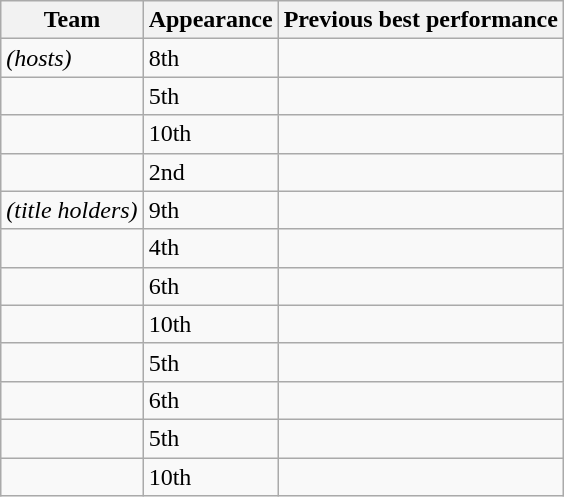<table class="wikitable sortable">
<tr>
<th>Team</th>
<th data-sort-type="number">Appearance</th>
<th>Previous best performance</th>
</tr>
<tr>
<td> <em>(hosts)</em></td>
<td>8th</td>
<td></td>
</tr>
<tr>
<td></td>
<td>5th</td>
<td></td>
</tr>
<tr>
<td></td>
<td>10th</td>
<td></td>
</tr>
<tr>
<td></td>
<td>2nd</td>
<td></td>
</tr>
<tr>
<td>  <em>(title holders)</em></td>
<td>9th</td>
<td></td>
</tr>
<tr>
<td></td>
<td>4th</td>
<td></td>
</tr>
<tr>
<td></td>
<td>6th</td>
<td></td>
</tr>
<tr>
<td></td>
<td>10th</td>
<td></td>
</tr>
<tr>
<td></td>
<td>5th</td>
<td></td>
</tr>
<tr>
<td></td>
<td>6th</td>
<td></td>
</tr>
<tr>
<td></td>
<td>5th</td>
<td></td>
</tr>
<tr>
<td></td>
<td>10th</td>
<td></td>
</tr>
</table>
